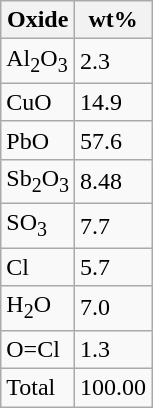<table class="wikitable">
<tr>
<th>Oxide</th>
<th>wt%</th>
</tr>
<tr>
<td>Al<sub>2</sub>O<sub>3</sub></td>
<td>2.3</td>
</tr>
<tr>
<td>CuO</td>
<td>14.9</td>
</tr>
<tr>
<td>PbO</td>
<td>57.6</td>
</tr>
<tr>
<td>Sb<sub>2</sub>O<sub>3</sub></td>
<td>8.48</td>
</tr>
<tr>
<td>SO<sub>3</sub></td>
<td>7.7</td>
</tr>
<tr>
<td>Cl</td>
<td>5.7</td>
</tr>
<tr>
<td>H<sub>2</sub>O</td>
<td>7.0</td>
</tr>
<tr>
<td>O=Cl</td>
<td>1.3</td>
</tr>
<tr>
<td>Total</td>
<td>100.00</td>
</tr>
</table>
